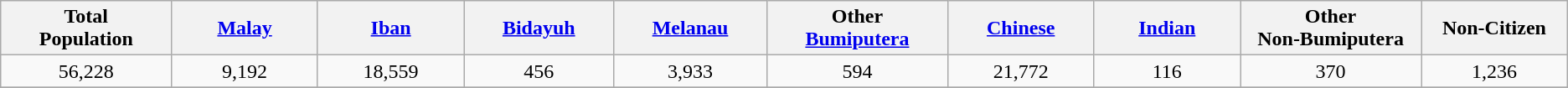<table class="wikitable" style="text-align:center">
<tr>
<th style="width:5%">Total <br>Population</th>
<th style="width:5%"><a href='#'>Malay</a></th>
<th style="width:5%"><a href='#'>Iban</a></th>
<th style="width:5%"><a href='#'>Bidayuh</a></th>
<th style="width:5%"><a href='#'>Melanau</a></th>
<th style="width:5%">Other <br><a href='#'>Bumiputera</a></th>
<th style="width:5%"><a href='#'>Chinese</a></th>
<th style="width:5%"><a href='#'>Indian</a></th>
<th style="width:5%">Other <br>Non-Bumiputera</th>
<th style="width:5%">Non-Citizen</th>
</tr>
<tr>
<td>56,228</td>
<td>9,192</td>
<td>18,559</td>
<td>456</td>
<td>3,933</td>
<td>594</td>
<td>21,772</td>
<td>116</td>
<td>370</td>
<td>1,236</td>
</tr>
<tr>
</tr>
</table>
